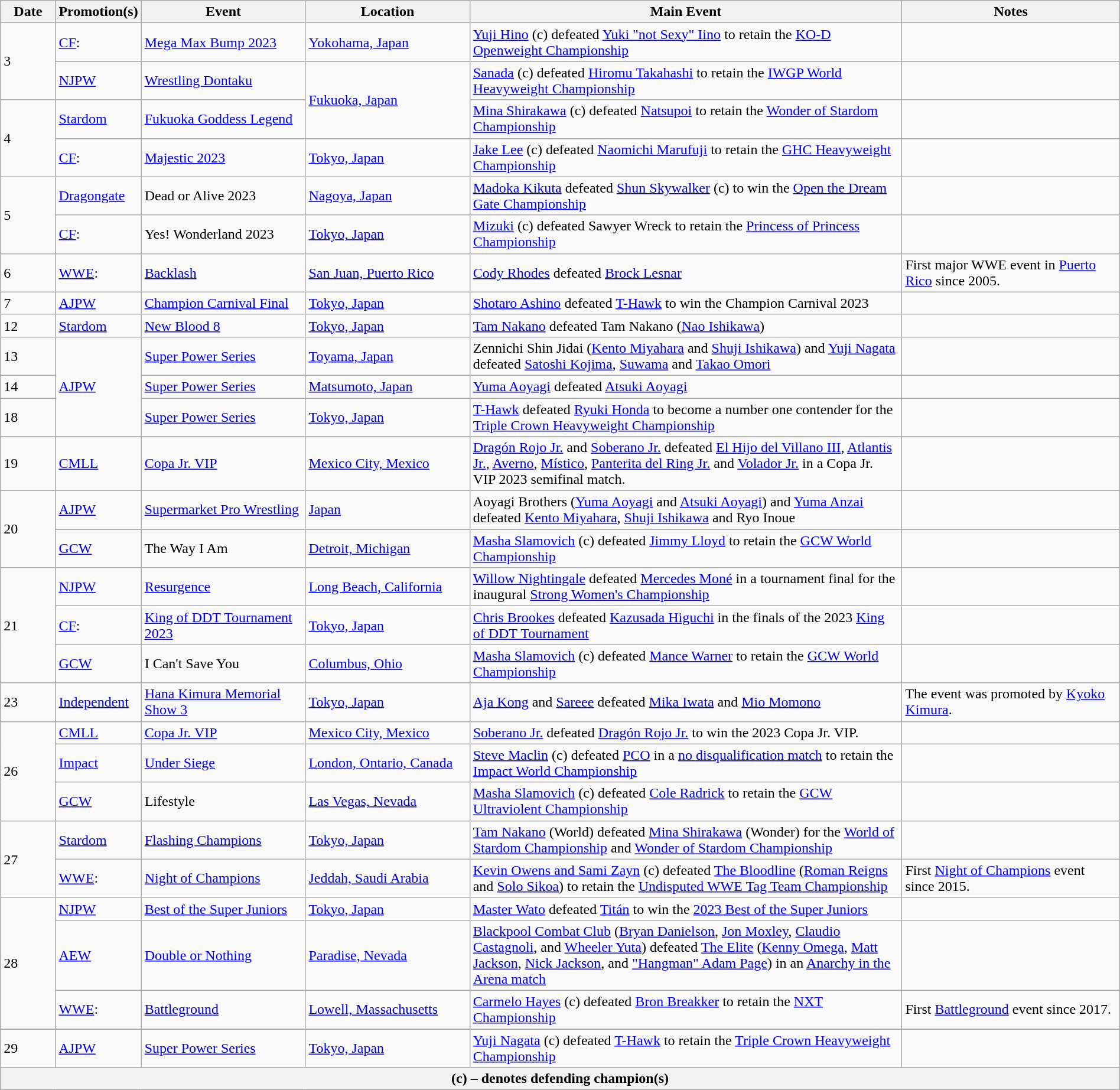<table class="wikitable" style="width:100%;">
<tr>
<th width="5%">Date</th>
<th width="5%">Promotion(s)</th>
<th style="width:15%;">Event</th>
<th style="width:15%;">Location</th>
<th style="width:40%;">Main Event</th>
<th style="width:20%;">Notes</th>
</tr>
<tr>
<td rowspan=2>3</td>
<td><a href='#'>CF</a>:</td>
<td><a href='#'>Mega Max Bump 2023</a></td>
<td><a href='#'>Yokohama, Japan</a></td>
<td><a href='#'>Yuji Hino</a> (c) defeated <a href='#'>Yuki "not Sexy" Iino</a> to retain the <a href='#'>KO-D Openweight Championship</a></td>
<td></td>
</tr>
<tr>
<td><a href='#'>NJPW</a></td>
<td><a href='#'>Wrestling Dontaku</a></td>
<td rowspan=2><a href='#'>Fukuoka, Japan</a></td>
<td><a href='#'>Sanada</a> (c) defeated <a href='#'>Hiromu Takahashi</a> to retain the <a href='#'>IWGP World Heavyweight Championship</a></td>
<td></td>
</tr>
<tr>
<td rowspan=2>4</td>
<td><a href='#'>Stardom</a></td>
<td><a href='#'>Fukuoka Goddess Legend</a></td>
<td><a href='#'>Mina Shirakawa</a> (c) defeated <a href='#'>Natsupoi</a> to retain the <a href='#'>Wonder of Stardom Championship</a></td>
<td></td>
</tr>
<tr>
<td><a href='#'>CF</a>:</td>
<td><a href='#'>Majestic 2023</a></td>
<td><a href='#'>Tokyo, Japan</a></td>
<td><a href='#'>Jake Lee</a> (c) defeated <a href='#'>Naomichi Marufuji</a> to retain the <a href='#'>GHC Heavyweight Championship</a></td>
<td></td>
</tr>
<tr>
<td rowspan=2>5</td>
<td><a href='#'>Dragongate</a></td>
<td>Dead or Alive 2023</td>
<td><a href='#'>Nagoya, Japan</a></td>
<td><a href='#'>Madoka Kikuta</a> defeated <a href='#'>Shun Skywalker</a> (c) to win the <a href='#'>Open the Dream Gate Championship</a></td>
<td></td>
</tr>
<tr>
<td><a href='#'>CF</a>:</td>
<td>Yes! Wonderland 2023</td>
<td><a href='#'>Tokyo, Japan</a></td>
<td><a href='#'>Mizuki</a> (c) defeated Sawyer Wreck to retain the <a href='#'>Princess of Princess Championship</a></td>
<td></td>
</tr>
<tr>
<td>6</td>
<td><a href='#'>WWE</a>:</td>
<td><a href='#'>Backlash</a></td>
<td><a href='#'>San Juan, Puerto Rico</a></td>
<td><a href='#'>Cody Rhodes</a> defeated <a href='#'>Brock Lesnar</a></td>
<td>First major WWE event in <a href='#'>Puerto Rico</a> since 2005.</td>
</tr>
<tr>
<td>7</td>
<td><a href='#'>AJPW</a></td>
<td><a href='#'>Champion Carnival Final</a></td>
<td><a href='#'>Tokyo, Japan</a></td>
<td><a href='#'>Shotaro Ashino</a> defeated <a href='#'>T-Hawk</a> to win the Champion Carnival 2023</td>
<td></td>
</tr>
<tr>
<td>12</td>
<td><a href='#'>Stardom</a></td>
<td><a href='#'>New Blood 8</a></td>
<td><a href='#'>Tokyo, Japan</a></td>
<td><a href='#'>Tam Nakano</a> defeated Tam Nakano (<a href='#'>Nao Ishikawa</a>)</td>
<td></td>
</tr>
<tr>
<td>13</td>
<td rowspan=3><a href='#'>AJPW</a></td>
<td><a href='#'>Super Power Series</a><br></td>
<td><a href='#'>Toyama, Japan</a></td>
<td>Zennichi Shin Jidai (<a href='#'>Kento Miyahara</a> and <a href='#'>Shuji Ishikawa</a>) and <a href='#'>Yuji Nagata</a> defeated <a href='#'>Satoshi Kojima</a>, <a href='#'>Suwama</a> and <a href='#'>Takao Omori</a></td>
<td></td>
</tr>
<tr>
<td>14</td>
<td><a href='#'>Super Power Series</a><br></td>
<td><a href='#'>Matsumoto, Japan</a></td>
<td><a href='#'>Yuma Aoyagi</a> defeated <a href='#'>Atsuki Aoyagi</a></td>
<td></td>
</tr>
<tr>
<td>18</td>
<td><a href='#'>Super Power Series</a><br></td>
<td><a href='#'>Tokyo, Japan</a></td>
<td><a href='#'>T-Hawk</a> defeated <a href='#'>Ryuki Honda</a> to become a number one contender for the <a href='#'>Triple Crown Heavyweight Championship</a></td>
<td></td>
</tr>
<tr>
<td>19</td>
<td><a href='#'>CMLL</a></td>
<td><a href='#'>Copa Jr. VIP</a><br></td>
<td><a href='#'>Mexico City, Mexico</a></td>
<td><a href='#'>Dragón Rojo Jr.</a> and <a href='#'>Soberano Jr.</a> defeated <a href='#'>El Hijo del Villano III</a>, <a href='#'>Atlantis Jr.</a>, <a href='#'>Averno</a>, <a href='#'>Místico</a>, <a href='#'>Panterita del Ring Jr.</a> and <a href='#'>Volador Jr.</a> in a Copa Jr. VIP 2023 semifinal match.</td>
<td></td>
</tr>
<tr>
<td rowspan="2">20</td>
<td><a href='#'>AJPW</a></td>
<td><a href='#'>Supermarket Pro Wrestling</a></td>
<td><a href='#'>Japan</a></td>
<td>Aoyagi Brothers (<a href='#'>Yuma Aoyagi</a> and <a href='#'>Atsuki Aoyagi</a>) and <a href='#'>Yuma Anzai</a> defeated <a href='#'>Kento Miyahara</a>, <a href='#'>Shuji Ishikawa</a> and Ryo Inoue</td>
<td></td>
</tr>
<tr>
<td><a href='#'>GCW</a></td>
<td>The Way I Am</td>
<td><a href='#'>Detroit, Michigan</a></td>
<td><a href='#'>Masha Slamovich</a> (c) defeated <a href='#'>Jimmy Lloyd</a> to retain the <a href='#'>GCW World Championship</a></td>
<td></td>
</tr>
<tr>
<td rowspan=3>21</td>
<td><a href='#'>NJPW</a></td>
<td><a href='#'>Resurgence</a></td>
<td><a href='#'>Long Beach, California</a></td>
<td><a href='#'>Willow Nightingale</a> defeated <a href='#'>Mercedes Moné</a> in a tournament final for the inaugural <a href='#'>Strong Women's Championship</a></td>
<td></td>
</tr>
<tr>
<td><a href='#'>CF</a>:</td>
<td><a href='#'>King of DDT Tournament 2023</a><br></td>
<td><a href='#'>Tokyo, Japan</a></td>
<td><a href='#'>Chris Brookes</a> defeated <a href='#'>Kazusada Higuchi</a> in the finals of the 2023 <a href='#'>King of DDT Tournament</a></td>
<td></td>
</tr>
<tr>
<td><a href='#'>GCW</a></td>
<td>I Can't Save You</td>
<td><a href='#'>Columbus, Ohio</a></td>
<td><a href='#'>Masha Slamovich</a> (c) defeated <a href='#'>Mance Warner</a> to retain the <a href='#'>GCW World Championship</a></td>
<td></td>
</tr>
<tr>
<td>23</td>
<td><a href='#'>Independent</a></td>
<td><a href='#'>Hana Kimura Memorial Show 3</a></td>
<td><a href='#'>Tokyo, Japan</a></td>
<td><a href='#'>Aja Kong</a> and <a href='#'>Sareee</a> defeated <a href='#'>Mika Iwata</a> and <a href='#'>Mio Momono</a></td>
<td>The event was promoted by <a href='#'>Kyoko Kimura</a>.</td>
</tr>
<tr>
<td rowspan=3>26</td>
<td><a href='#'>CMLL</a></td>
<td><a href='#'>Copa Jr. VIP</a><br></td>
<td><a href='#'>Mexico City, Mexico</a></td>
<td><a href='#'>Soberano Jr.</a> defeated <a href='#'>Dragón Rojo Jr.</a> to win the 2023 Copa Jr. VIP.</td>
<td></td>
</tr>
<tr>
<td><a href='#'>Impact</a></td>
<td><a href='#'>Under Siege</a></td>
<td><a href='#'>London, Ontario, Canada</a></td>
<td><a href='#'>Steve Maclin</a> (c) defeated <a href='#'>PCO</a> in a <a href='#'>no disqualification match</a> to retain the <a href='#'>Impact World Championship</a></td>
<td></td>
</tr>
<tr>
<td><a href='#'>GCW</a></td>
<td>Lifestyle</td>
<td><a href='#'>Las Vegas, Nevada</a></td>
<td><a href='#'>Masha Slamovich</a> (c) defeated <a href='#'>Cole Radrick</a> to retain the <a href='#'>GCW Ultraviolent Championship</a></td>
<td></td>
</tr>
<tr>
<td rowspan=2>27</td>
<td><a href='#'>Stardom</a></td>
<td><a href='#'>Flashing Champions</a></td>
<td><a href='#'>Tokyo, Japan</a></td>
<td><a href='#'>Tam Nakano</a> (World) defeated <a href='#'>Mina Shirakawa</a> (Wonder) for the <a href='#'>World of Stardom Championship</a> and <a href='#'>Wonder of Stardom Championship</a></td>
<td></td>
</tr>
<tr>
<td><a href='#'>WWE</a>:</td>
<td><a href='#'>Night of Champions</a></td>
<td><a href='#'>Jeddah, Saudi Arabia</a></td>
<td><a href='#'>Kevin Owens and Sami Zayn</a> (c) defeated <a href='#'>The Bloodline</a> (<a href='#'>Roman Reigns</a> and <a href='#'>Solo Sikoa</a>) to retain the <a href='#'>Undisputed WWE Tag Team Championship</a></td>
<td>First <a href='#'>Night of Champions</a> event since 2015.</td>
</tr>
<tr>
<td rowspan=3>28</td>
<td><a href='#'>NJPW</a></td>
<td><a href='#'>Best of the Super Juniors</a><br></td>
<td><a href='#'>Tokyo, Japan</a></td>
<td><a href='#'>Master Wato</a> defeated <a href='#'>Titán</a> to win the <a href='#'>2023 Best of the Super Juniors</a></td>
<td></td>
</tr>
<tr>
<td><a href='#'>AEW</a></td>
<td><a href='#'>Double or Nothing</a></td>
<td><a href='#'>Paradise, Nevada</a></td>
<td><a href='#'>Blackpool Combat Club</a> (<a href='#'>Bryan Danielson</a>, <a href='#'>Jon Moxley</a>, <a href='#'>Claudio Castagnoli</a>, and <a href='#'>Wheeler Yuta</a>) defeated <a href='#'>The Elite</a> (<a href='#'>Kenny Omega</a>, <a href='#'>Matt Jackson</a>, <a href='#'>Nick Jackson</a>, and <a href='#'>"Hangman" Adam Page</a>) in an <a href='#'>Anarchy in the Arena match</a></td>
<td></td>
</tr>
<tr>
<td><a href='#'>WWE</a>:</td>
<td><a href='#'>Battleground</a></td>
<td><a href='#'>Lowell, Massachusetts</a></td>
<td><a href='#'>Carmelo Hayes</a> (c) defeated <a href='#'>Bron Breakker</a> to retain the <a href='#'>NXT Championship</a></td>
<td>First <a href='#'>Battleground</a> event since 2017.</td>
</tr>
<tr>
</tr>
<tr>
<td>29</td>
<td><a href='#'>AJPW</a></td>
<td><a href='#'>Super Power Series</a><br></td>
<td><a href='#'>Tokyo, Japan</a></td>
<td><a href='#'>Yuji Nagata</a> (c) defeated <a href='#'>T-Hawk</a> to retain the <a href='#'>Triple Crown Heavyweight Championship</a></td>
<td></td>
</tr>
<tr>
<th colspan="6">(c) – denotes defending champion(s)</th>
</tr>
</table>
